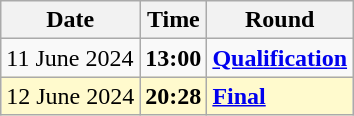<table class="wikitable">
<tr>
<th>Date</th>
<th>Time</th>
<th>Round</th>
</tr>
<tr>
<td>11 June 2024</td>
<td><strong>13:00</strong></td>
<td><strong><a href='#'>Qualification</a></strong></td>
</tr>
<tr style=background:lemonchiffon>
<td>12 June 2024</td>
<td><strong>20:28</strong></td>
<td><strong><a href='#'>Final</a></strong></td>
</tr>
</table>
